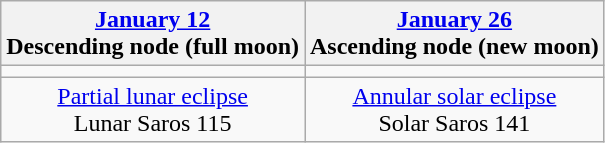<table class="wikitable">
<tr>
<th><a href='#'>January 12</a><br>Descending node (full moon)<br></th>
<th><a href='#'>January 26</a><br>Ascending node (new moon)<br></th>
</tr>
<tr>
<td></td>
<td></td>
</tr>
<tr align=center>
<td><a href='#'>Partial lunar eclipse</a><br>Lunar Saros 115</td>
<td><a href='#'>Annular solar eclipse</a><br>Solar Saros 141</td>
</tr>
</table>
